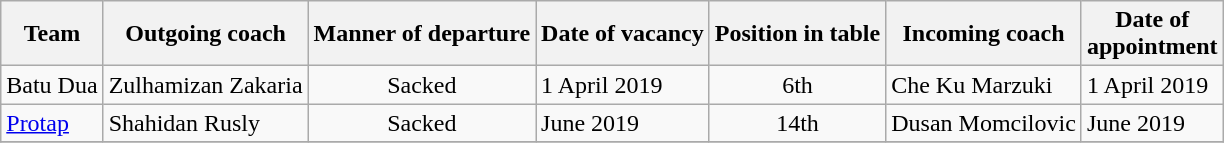<table class="wikitable">
<tr>
<th>Team</th>
<th>Outgoing coach</th>
<th>Manner of departure</th>
<th>Date of vacancy</th>
<th>Position in table</th>
<th>Incoming coach</th>
<th>Date of<br>appointment</th>
</tr>
<tr>
<td>Batu Dua</td>
<td> Zulhamizan Zakaria</td>
<td align=center>Sacked</td>
<td>1 April 2019</td>
<td align=center>6th</td>
<td> Che Ku Marzuki</td>
<td>1 April 2019</td>
</tr>
<tr>
<td><a href='#'>Protap</a></td>
<td> Shahidan Rusly</td>
<td align=center>Sacked</td>
<td>June 2019</td>
<td align=center>14th</td>
<td> Dusan Momcilovic</td>
<td>June 2019</td>
</tr>
<tr>
</tr>
</table>
